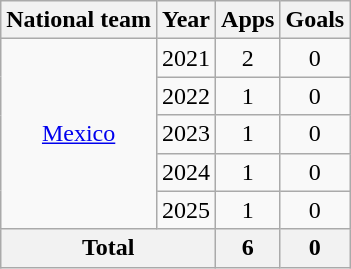<table class="wikitable" style="text-align: center;">
<tr>
<th>National team</th>
<th>Year</th>
<th>Apps</th>
<th>Goals</th>
</tr>
<tr>
<td rowspan="5" valign="center"><a href='#'>Mexico</a></td>
<td>2021</td>
<td>2</td>
<td>0</td>
</tr>
<tr>
<td>2022</td>
<td>1</td>
<td>0</td>
</tr>
<tr>
<td>2023</td>
<td>1</td>
<td>0</td>
</tr>
<tr>
<td>2024</td>
<td>1</td>
<td>0</td>
</tr>
<tr>
<td>2025</td>
<td>1</td>
<td>0</td>
</tr>
<tr>
<th colspan="2">Total</th>
<th>6</th>
<th>0</th>
</tr>
</table>
